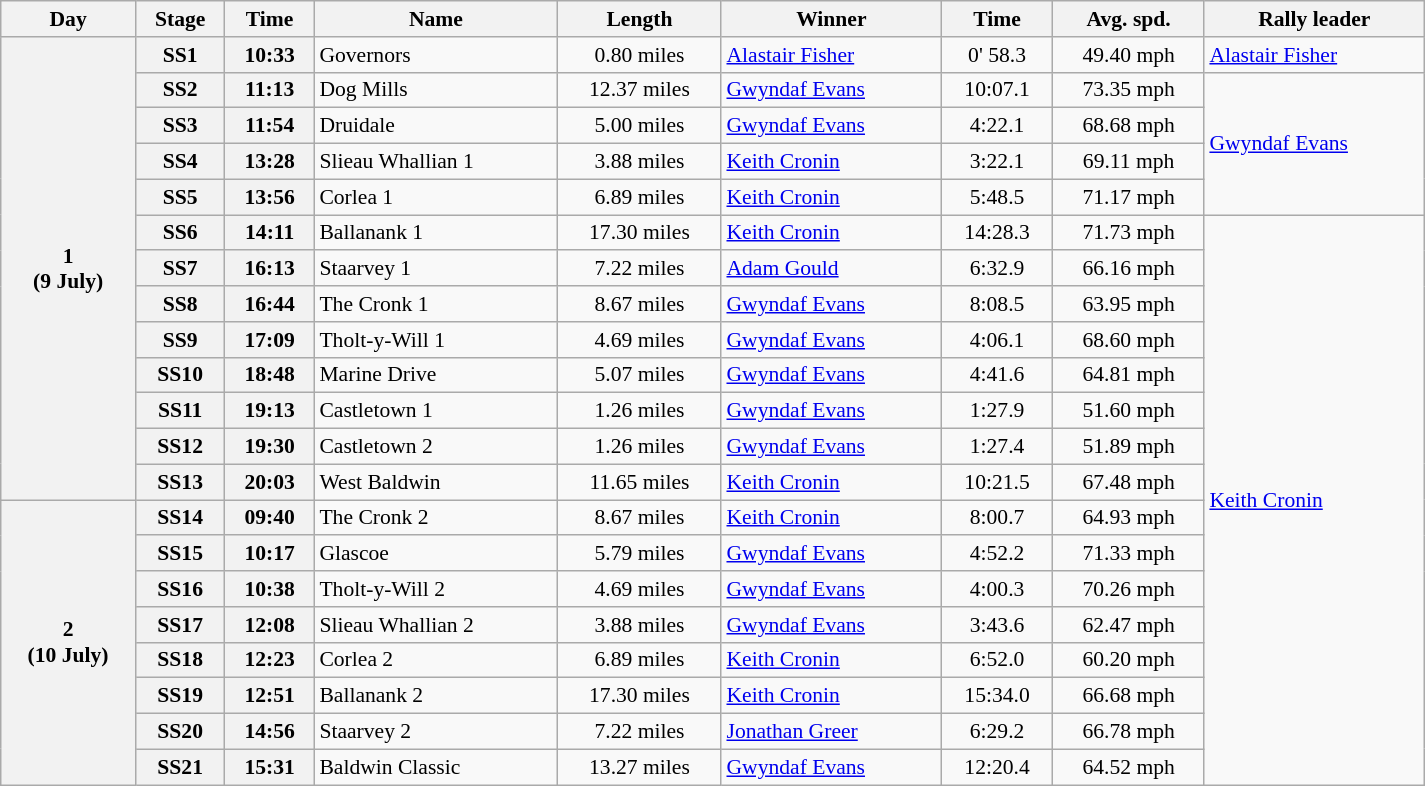<table class="wikitable" width=100% style="text-align: center; font-size: 90%; max-width: 950px;">
<tr>
<th>Day</th>
<th>Stage</th>
<th>Time</th>
<th>Name</th>
<th>Length</th>
<th>Winner</th>
<th>Time</th>
<th>Avg. spd.</th>
<th>Rally leader</th>
</tr>
<tr>
<th rowspan="13">1<br>(9 July)</th>
<th>SS1</th>
<th>10:33</th>
<td align=left>Governors</td>
<td>0.80 miles</td>
<td align=left> <a href='#'>Alastair Fisher</a></td>
<td>0' 58.3</td>
<td>49.40 mph</td>
<td align=left> <a href='#'>Alastair Fisher</a></td>
</tr>
<tr>
<th>SS2</th>
<th>11:13</th>
<td align=left>Dog Mills</td>
<td>12.37 miles</td>
<td align=left> <a href='#'>Gwyndaf Evans</a></td>
<td>10:07.1</td>
<td>73.35 mph</td>
<td align=left rowspan="4"> <a href='#'>Gwyndaf Evans</a></td>
</tr>
<tr>
<th>SS3</th>
<th>11:54</th>
<td align=left>Druidale</td>
<td>5.00 miles</td>
<td align=left> <a href='#'>Gwyndaf Evans</a></td>
<td>4:22.1</td>
<td>68.68 mph</td>
</tr>
<tr>
<th>SS4</th>
<th>13:28</th>
<td align=left>Slieau Whallian 1</td>
<td>3.88 miles</td>
<td align=left> <a href='#'>Keith Cronin</a></td>
<td>3:22.1</td>
<td>69.11 mph</td>
</tr>
<tr>
<th>SS5</th>
<th>13:56</th>
<td align=left>Corlea 1</td>
<td>6.89 miles</td>
<td align=left> <a href='#'>Keith Cronin</a></td>
<td>5:48.5</td>
<td>71.17 mph</td>
</tr>
<tr>
<th>SS6</th>
<th>14:11</th>
<td align=left>Ballanank 1</td>
<td>17.30 miles</td>
<td align=left> <a href='#'>Keith Cronin</a></td>
<td>14:28.3</td>
<td>71.73 mph</td>
<td align=left rowspan="16"> <a href='#'>Keith Cronin</a></td>
</tr>
<tr>
<th>SS7</th>
<th>16:13</th>
<td align=left>Staarvey 1</td>
<td>7.22 miles</td>
<td align=left> <a href='#'>Adam Gould</a></td>
<td>6:32.9</td>
<td>66.16 mph</td>
</tr>
<tr>
<th>SS8</th>
<th>16:44</th>
<td align=left>The Cronk 1</td>
<td>8.67 miles</td>
<td align=left> <a href='#'>Gwyndaf Evans</a></td>
<td>8:08.5</td>
<td>63.95 mph</td>
</tr>
<tr>
<th>SS9</th>
<th>17:09</th>
<td align=left>Tholt-y-Will 1</td>
<td>4.69 miles</td>
<td align=left> <a href='#'>Gwyndaf Evans</a></td>
<td>4:06.1</td>
<td>68.60 mph</td>
</tr>
<tr>
<th>SS10</th>
<th>18:48</th>
<td align=left>Marine Drive</td>
<td>5.07 miles</td>
<td align=left> <a href='#'>Gwyndaf Evans</a></td>
<td>4:41.6</td>
<td>64.81 mph</td>
</tr>
<tr>
<th>SS11</th>
<th>19:13</th>
<td align=left>Castletown 1</td>
<td>1.26 miles</td>
<td align=left> <a href='#'>Gwyndaf Evans</a></td>
<td>1:27.9</td>
<td>51.60 mph</td>
</tr>
<tr>
<th>SS12</th>
<th>19:30</th>
<td align=left>Castletown 2</td>
<td>1.26 miles</td>
<td align=left> <a href='#'>Gwyndaf Evans</a></td>
<td>1:27.4</td>
<td>51.89 mph</td>
</tr>
<tr>
<th>SS13</th>
<th>20:03</th>
<td align=left>West Baldwin</td>
<td>11.65 miles</td>
<td align=left> <a href='#'>Keith Cronin</a></td>
<td>10:21.5</td>
<td>67.48 mph</td>
</tr>
<tr>
<th rowspan="8">2<br>(10 July)</th>
<th>SS14</th>
<th>09:40</th>
<td align=left>The Cronk 2</td>
<td>8.67 miles</td>
<td align=left> <a href='#'>Keith Cronin</a></td>
<td>8:00.7</td>
<td>64.93 mph</td>
</tr>
<tr>
<th>SS15</th>
<th>10:17</th>
<td align=left>Glascoe</td>
<td>5.79 miles</td>
<td align=left> <a href='#'>Gwyndaf Evans</a></td>
<td>4:52.2</td>
<td>71.33 mph</td>
</tr>
<tr>
<th>SS16</th>
<th>10:38</th>
<td align=left>Tholt-y-Will 2</td>
<td>4.69 miles</td>
<td align=left> <a href='#'>Gwyndaf Evans</a></td>
<td>4:00.3</td>
<td>70.26 mph</td>
</tr>
<tr>
<th>SS17</th>
<th>12:08</th>
<td align=left>Slieau Whallian 2</td>
<td>3.88 miles</td>
<td align=left> <a href='#'>Gwyndaf Evans</a></td>
<td>3:43.6</td>
<td>62.47 mph</td>
</tr>
<tr>
<th>SS18</th>
<th>12:23</th>
<td align=left>Corlea 2</td>
<td>6.89 miles</td>
<td align=left> <a href='#'>Keith Cronin</a></td>
<td>6:52.0</td>
<td>60.20 mph</td>
</tr>
<tr>
<th>SS19</th>
<th>12:51</th>
<td align=left>Ballanank 2</td>
<td>17.30 miles</td>
<td align=left> <a href='#'>Keith Cronin</a></td>
<td>15:34.0</td>
<td>66.68 mph</td>
</tr>
<tr>
<th>SS20</th>
<th>14:56</th>
<td align=left>Staarvey 2</td>
<td>7.22 miles</td>
<td align=left> <a href='#'>Jonathan Greer</a></td>
<td>6:29.2</td>
<td>66.78 mph</td>
</tr>
<tr>
<th>SS21</th>
<th>15:31</th>
<td align=left>Baldwin Classic</td>
<td>13.27 miles</td>
<td align=left> <a href='#'>Gwyndaf Evans</a></td>
<td>12:20.4</td>
<td>64.52 mph</td>
</tr>
</table>
